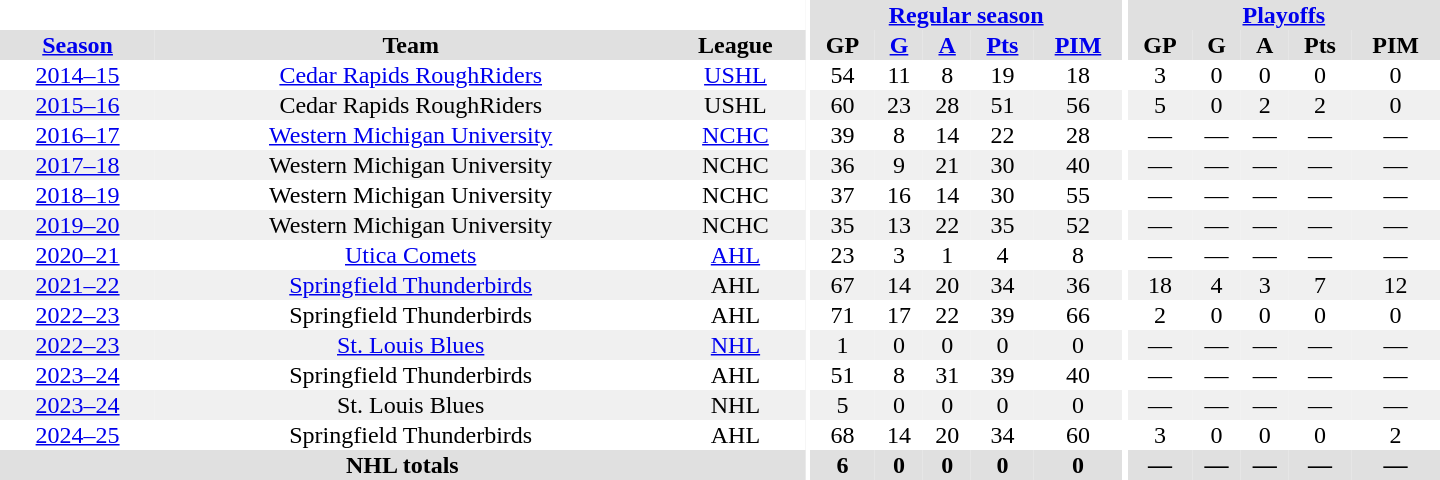<table border="0" cellpadding="1" cellspacing="0" style="text-align:center; width:60em">
<tr bgcolor="#e0e0e0">
<th colspan="3" bgcolor="#ffffff"></th>
<th rowspan="99" bgcolor="#ffffff"></th>
<th colspan="5"><a href='#'>Regular season</a></th>
<th rowspan="99" bgcolor="#ffffff"></th>
<th colspan="5"><a href='#'>Playoffs</a></th>
</tr>
<tr bgcolor="#e0e0e0">
<th><a href='#'>Season</a></th>
<th>Team</th>
<th>League</th>
<th>GP</th>
<th><a href='#'>G</a></th>
<th><a href='#'>A</a></th>
<th><a href='#'>Pts</a></th>
<th><a href='#'>PIM</a></th>
<th>GP</th>
<th>G</th>
<th>A</th>
<th>Pts</th>
<th>PIM</th>
</tr>
<tr>
<td><a href='#'>2014–15</a></td>
<td><a href='#'>Cedar Rapids RoughRiders</a></td>
<td><a href='#'>USHL</a></td>
<td>54</td>
<td>11</td>
<td>8</td>
<td>19</td>
<td>18</td>
<td>3</td>
<td>0</td>
<td>0</td>
<td>0</td>
<td>0</td>
</tr>
<tr bgcolor="#f0f0f0">
<td><a href='#'>2015–16</a></td>
<td>Cedar Rapids RoughRiders</td>
<td>USHL</td>
<td>60</td>
<td>23</td>
<td>28</td>
<td>51</td>
<td>56</td>
<td>5</td>
<td>0</td>
<td>2</td>
<td>2</td>
<td>0</td>
</tr>
<tr>
<td><a href='#'>2016–17</a></td>
<td><a href='#'>Western Michigan University</a></td>
<td><a href='#'>NCHC</a></td>
<td>39</td>
<td>8</td>
<td>14</td>
<td>22</td>
<td>28</td>
<td>—</td>
<td>—</td>
<td>—</td>
<td>—</td>
<td>—</td>
</tr>
<tr bgcolor="#f0f0f0">
<td><a href='#'>2017–18</a></td>
<td>Western Michigan University</td>
<td>NCHC</td>
<td>36</td>
<td>9</td>
<td>21</td>
<td>30</td>
<td>40</td>
<td>—</td>
<td>—</td>
<td>—</td>
<td>—</td>
<td>—</td>
</tr>
<tr>
<td><a href='#'>2018–19</a></td>
<td>Western Michigan University</td>
<td>NCHC</td>
<td>37</td>
<td>16</td>
<td>14</td>
<td>30</td>
<td>55</td>
<td>—</td>
<td>—</td>
<td>—</td>
<td>—</td>
<td>—</td>
</tr>
<tr bgcolor="#f0f0f0">
<td><a href='#'>2019–20</a></td>
<td>Western Michigan University</td>
<td>NCHC</td>
<td>35</td>
<td>13</td>
<td>22</td>
<td>35</td>
<td>52</td>
<td>—</td>
<td>—</td>
<td>—</td>
<td>—</td>
<td>—</td>
</tr>
<tr>
<td><a href='#'>2020–21</a></td>
<td><a href='#'>Utica Comets</a></td>
<td><a href='#'>AHL</a></td>
<td>23</td>
<td>3</td>
<td>1</td>
<td>4</td>
<td>8</td>
<td>—</td>
<td>—</td>
<td>—</td>
<td>—</td>
<td>—</td>
</tr>
<tr bgcolor="#f0f0f0">
<td><a href='#'>2021–22</a></td>
<td><a href='#'>Springfield Thunderbirds</a></td>
<td>AHL</td>
<td>67</td>
<td>14</td>
<td>20</td>
<td>34</td>
<td>36</td>
<td>18</td>
<td>4</td>
<td>3</td>
<td>7</td>
<td>12</td>
</tr>
<tr>
<td><a href='#'>2022–23</a></td>
<td>Springfield Thunderbirds</td>
<td>AHL</td>
<td>71</td>
<td>17</td>
<td>22</td>
<td>39</td>
<td>66</td>
<td>2</td>
<td>0</td>
<td>0</td>
<td>0</td>
<td>0</td>
</tr>
<tr bgcolor="#f0f0f0">
<td><a href='#'>2022–23</a></td>
<td><a href='#'>St. Louis Blues</a></td>
<td><a href='#'>NHL</a></td>
<td>1</td>
<td>0</td>
<td>0</td>
<td>0</td>
<td>0</td>
<td>—</td>
<td>—</td>
<td>—</td>
<td>—</td>
<td>—</td>
</tr>
<tr>
<td><a href='#'>2023–24</a></td>
<td>Springfield Thunderbirds</td>
<td>AHL</td>
<td>51</td>
<td>8</td>
<td>31</td>
<td>39</td>
<td>40</td>
<td>—</td>
<td>—</td>
<td>—</td>
<td>—</td>
<td>—</td>
</tr>
<tr bgcolor="#f0f0f0">
<td><a href='#'>2023–24</a></td>
<td>St. Louis Blues</td>
<td>NHL</td>
<td>5</td>
<td>0</td>
<td>0</td>
<td>0</td>
<td>0</td>
<td>—</td>
<td>—</td>
<td>—</td>
<td>—</td>
<td>—</td>
</tr>
<tr>
<td><a href='#'>2024–25</a></td>
<td>Springfield Thunderbirds</td>
<td>AHL</td>
<td>68</td>
<td>14</td>
<td>20</td>
<td>34</td>
<td>60</td>
<td>3</td>
<td>0</td>
<td>0</td>
<td>0</td>
<td>2</td>
</tr>
<tr bgcolor="#e0e0e0">
<th colspan="3">NHL totals</th>
<th>6</th>
<th>0</th>
<th>0</th>
<th>0</th>
<th>0</th>
<th>—</th>
<th>—</th>
<th>—</th>
<th>—</th>
<th>—</th>
</tr>
</table>
